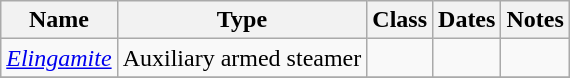<table class="wikitable">
<tr>
<th>Name</th>
<th>Type</th>
<th>Class</th>
<th>Dates</th>
<th>Notes</th>
</tr>
<tr>
<td><em><a href='#'>Elingamite</a></em></td>
<td>Auxiliary armed steamer</td>
<td> </td>
<td> </td>
<td> </td>
</tr>
<tr>
</tr>
</table>
